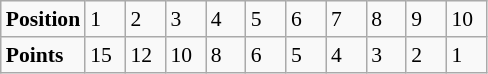<table class="wikitable" style="font-size: 90%;">
<tr>
<td><strong>Position</strong></td>
<td width=20>1</td>
<td width=20>2</td>
<td width=20>3</td>
<td width=20>4</td>
<td width=20>5</td>
<td width=20>6</td>
<td width=20>7</td>
<td width=20>8</td>
<td width=20>9</td>
<td width=20>10</td>
</tr>
<tr>
<td><strong>Points</strong></td>
<td>15</td>
<td>12</td>
<td>10</td>
<td>8</td>
<td>6</td>
<td>5</td>
<td>4</td>
<td>3</td>
<td>2</td>
<td>1</td>
</tr>
</table>
